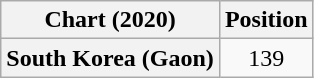<table class="wikitable sortable plainrowheaders" style="text-align:center">
<tr>
<th scope="col">Chart (2020)</th>
<th scope="col">Position</th>
</tr>
<tr>
<th scope="row">South Korea (Gaon)</th>
<td>139</td>
</tr>
</table>
